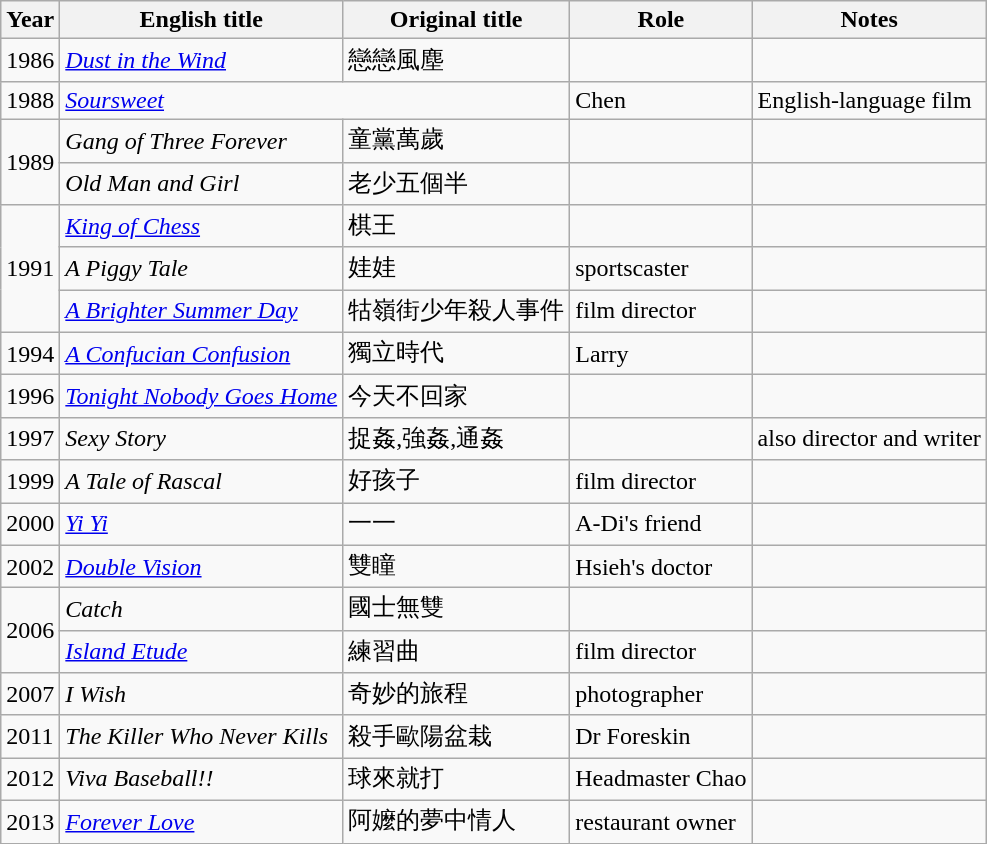<table class="wikitable sortable">
<tr>
<th>Year</th>
<th>English title</th>
<th>Original title</th>
<th>Role</th>
<th class="unsortable">Notes</th>
</tr>
<tr>
<td>1986</td>
<td><em><a href='#'>Dust in the Wind</a></em></td>
<td>戀戀風塵</td>
<td></td>
<td></td>
</tr>
<tr>
<td>1988</td>
<td colspan=2><em><a href='#'>Soursweet</a></em></td>
<td>Chen</td>
<td>English-language film</td>
</tr>
<tr>
<td rowspan=2>1989</td>
<td><em>Gang of Three Forever</em></td>
<td>童黨萬歲</td>
<td></td>
<td></td>
</tr>
<tr>
<td><em>Old Man and Girl</em></td>
<td>老少五個半</td>
<td></td>
<td></td>
</tr>
<tr>
<td rowspan=3>1991</td>
<td><em><a href='#'>King of Chess</a></em></td>
<td>棋王</td>
<td></td>
<td></td>
</tr>
<tr>
<td><em>A Piggy Tale</em></td>
<td>娃娃</td>
<td>sportscaster</td>
<td></td>
</tr>
<tr>
<td><em><a href='#'>A Brighter Summer Day</a></em></td>
<td>牯嶺街少年殺人事件</td>
<td>film director</td>
<td></td>
</tr>
<tr>
<td>1994</td>
<td><em><a href='#'>A Confucian Confusion</a></em></td>
<td>獨立時代</td>
<td>Larry</td>
<td></td>
</tr>
<tr>
<td>1996</td>
<td><em><a href='#'>Tonight Nobody Goes Home</a></em></td>
<td>今天不回家</td>
<td></td>
<td></td>
</tr>
<tr>
<td>1997</td>
<td><em>Sexy Story</em></td>
<td>捉姦,強姦,通姦</td>
<td></td>
<td>also director and writer</td>
</tr>
<tr>
<td>1999</td>
<td><em>A Tale of Rascal</em></td>
<td>好孩子</td>
<td>film director</td>
<td></td>
</tr>
<tr>
<td>2000</td>
<td><em><a href='#'>Yi Yi</a></em></td>
<td>一一</td>
<td>A-Di's friend</td>
<td></td>
</tr>
<tr>
<td>2002</td>
<td><em><a href='#'>Double Vision</a></em></td>
<td>雙瞳</td>
<td>Hsieh's doctor</td>
<td></td>
</tr>
<tr>
<td rowspan=2>2006</td>
<td><em>Catch</em></td>
<td>國士無雙</td>
<td></td>
<td></td>
</tr>
<tr>
<td><em><a href='#'>Island Etude</a></em></td>
<td>練習曲</td>
<td>film director</td>
<td></td>
</tr>
<tr>
<td>2007</td>
<td><em>I Wish</em></td>
<td>奇妙的旅程</td>
<td>photographer</td>
<td></td>
</tr>
<tr>
<td>2011</td>
<td><em>The Killer Who Never Kills</em></td>
<td>殺手歐陽盆栽</td>
<td>Dr Foreskin</td>
<td></td>
</tr>
<tr>
<td>2012</td>
<td><em>Viva Baseball!!</em></td>
<td>球來就打</td>
<td>Headmaster Chao</td>
<td></td>
</tr>
<tr>
<td>2013</td>
<td><em><a href='#'>Forever Love</a></em></td>
<td>阿嬤的夢中情人</td>
<td>restaurant owner</td>
<td></td>
</tr>
</table>
